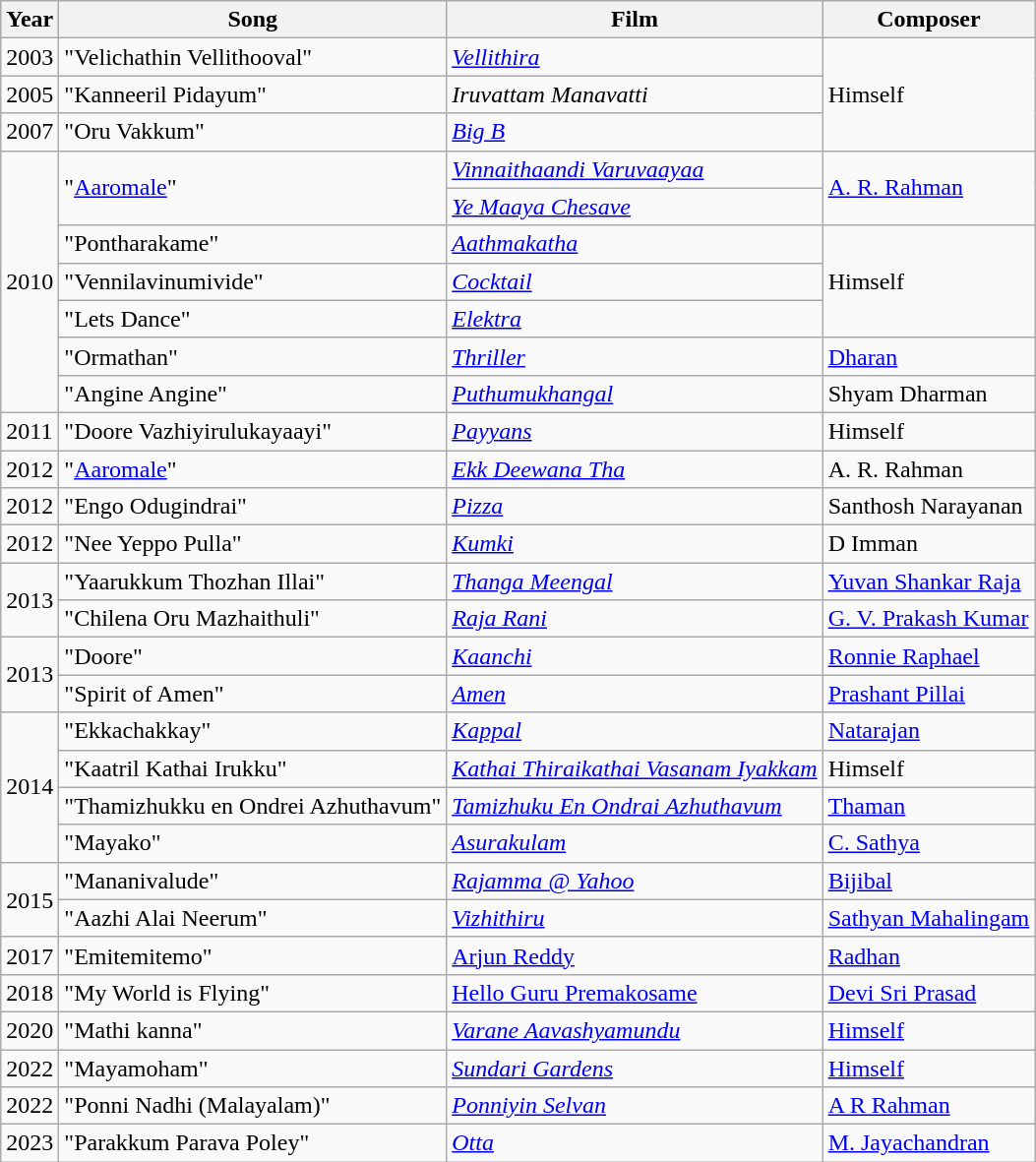<table class="wikitable sortable">
<tr>
<th>Year</th>
<th>Song</th>
<th>Film</th>
<th>Composer</th>
</tr>
<tr>
<td>2003</td>
<td>"Velichathin Vellithooval"</td>
<td><em><a href='#'>Vellithira</a></em></td>
<td rowspan="3">Himself</td>
</tr>
<tr>
<td>2005</td>
<td>"Kanneeril Pidayum"</td>
<td><em>Iruvattam Manavatti</em></td>
</tr>
<tr>
<td>2007</td>
<td>"Oru Vakkum"</td>
<td><em><a href='#'>Big B</a></em></td>
</tr>
<tr>
<td rowspan="7">2010</td>
<td rowspan="2">"<a href='#'>Aaromale</a>"</td>
<td><em><a href='#'>Vinnaithaandi Varuvaayaa</a></em></td>
<td rowspan="2"><a href='#'>A. R. Rahman</a></td>
</tr>
<tr>
<td><em><a href='#'>Ye Maaya Chesave</a></em></td>
</tr>
<tr>
<td>"Pontharakame"</td>
<td><em><a href='#'>Aathmakatha</a></em></td>
<td rowspan="3">Himself</td>
</tr>
<tr>
<td>"Vennilavinumivide"</td>
<td><em><a href='#'>Cocktail</a></em></td>
</tr>
<tr>
<td>"Lets Dance"</td>
<td><em><a href='#'>Elektra</a></em></td>
</tr>
<tr>
<td>"Ormathan"</td>
<td><em><a href='#'>Thriller</a></em></td>
<td><a href='#'>Dharan</a></td>
</tr>
<tr>
<td>"Angine Angine"</td>
<td><em><a href='#'>Puthumukhangal</a></em></td>
<td>Shyam Dharman</td>
</tr>
<tr>
<td rowspan="1">2011</td>
<td>"Doore Vazhiyirulukayaayi"</td>
<td><em><a href='#'>Payyans</a></em></td>
<td>Himself</td>
</tr>
<tr>
<td rowspan="1">2012</td>
<td>"<a href='#'>Aaromale</a>"</td>
<td><em><a href='#'>Ekk Deewana Tha</a></em></td>
<td>A. R. Rahman</td>
</tr>
<tr>
<td rowspan="1">2012</td>
<td>"Engo Odugindrai"</td>
<td><em><a href='#'>Pizza</a></em></td>
<td>Santhosh Narayanan</td>
</tr>
<tr>
<td rowspan="1">2012</td>
<td>"Nee Yeppo Pulla"</td>
<td><em><a href='#'>Kumki</a></em></td>
<td>D Imman</td>
</tr>
<tr>
<td rowspan="2">2013</td>
<td>"Yaarukkum Thozhan Illai"</td>
<td><em><a href='#'>Thanga Meengal</a></em></td>
<td><a href='#'>Yuvan Shankar Raja</a></td>
</tr>
<tr>
<td>"Chilena Oru Mazhaithuli"</td>
<td><em><a href='#'>Raja Rani</a></em></td>
<td><a href='#'>G. V. Prakash Kumar</a></td>
</tr>
<tr>
<td rowspan="2">2013</td>
<td>"Doore"</td>
<td><em><a href='#'>Kaanchi</a></em></td>
<td><a href='#'>Ronnie Raphael</a></td>
</tr>
<tr>
<td>"Spirit of Amen"</td>
<td><em><a href='#'>Amen</a></em></td>
<td><a href='#'>Prashant Pillai</a></td>
</tr>
<tr>
<td rowspan="4">2014</td>
<td>"Ekkachakkay"</td>
<td><em><a href='#'>Kappal</a></em></td>
<td><a href='#'>Natarajan</a></td>
</tr>
<tr>
<td>"Kaatril Kathai Irukku"</td>
<td><em><a href='#'>Kathai Thiraikathai Vasanam Iyakkam</a></em></td>
<td>Himself</td>
</tr>
<tr>
<td>"Thamizhukku en Ondrei Azhuthavum"</td>
<td><em><a href='#'>Tamizhuku En Ondrai Azhuthavum</a></em></td>
<td><a href='#'>Thaman</a></td>
</tr>
<tr>
<td>"Mayako"</td>
<td><em><a href='#'>Asurakulam</a></em></td>
<td><a href='#'>C. Sathya</a></td>
</tr>
<tr>
<td rowspan="2">2015</td>
<td>"Mananivalude"</td>
<td><em><a href='#'>Rajamma @ Yahoo</a></em></td>
<td><a href='#'>Bijibal</a></td>
</tr>
<tr>
<td>"Aazhi Alai Neerum"</td>
<td><em><a href='#'>Vizhithiru</a></em></td>
<td><a href='#'>Sathyan Mahalingam</a></td>
</tr>
<tr>
<td rowspan="1">2017</td>
<td>"Emitemitemo"</td>
<td><a href='#'>Arjun Reddy</a></td>
<td><a href='#'>Radhan</a></td>
</tr>
<tr>
<td rowspan="1">2018</td>
<td>"My World is Flying"</td>
<td><a href='#'>Hello Guru Premakosame</a></td>
<td><a href='#'>Devi Sri Prasad</a></td>
</tr>
<tr>
<td>2020</td>
<td>"Mathi kanna"</td>
<td><em><a href='#'>Varane Aavashyamundu</a></em></td>
<td><a href='#'>Himself</a></td>
</tr>
<tr>
<td>2022</td>
<td>"Mayamoham"</td>
<td><em><a href='#'>Sundari Gardens</a></em></td>
<td><a href='#'>Himself</a></td>
</tr>
<tr>
<td>2022</td>
<td>"Ponni Nadhi (Malayalam)"</td>
<td><em><a href='#'>Ponniyin Selvan</a></em></td>
<td><a href='#'>A R Rahman</a></td>
</tr>
<tr>
<td>2023</td>
<td>"Parakkum Parava Poley"</td>
<td><a href='#'><em>Otta</em></a></td>
<td><a href='#'>M. Jayachandran</a></td>
</tr>
</table>
